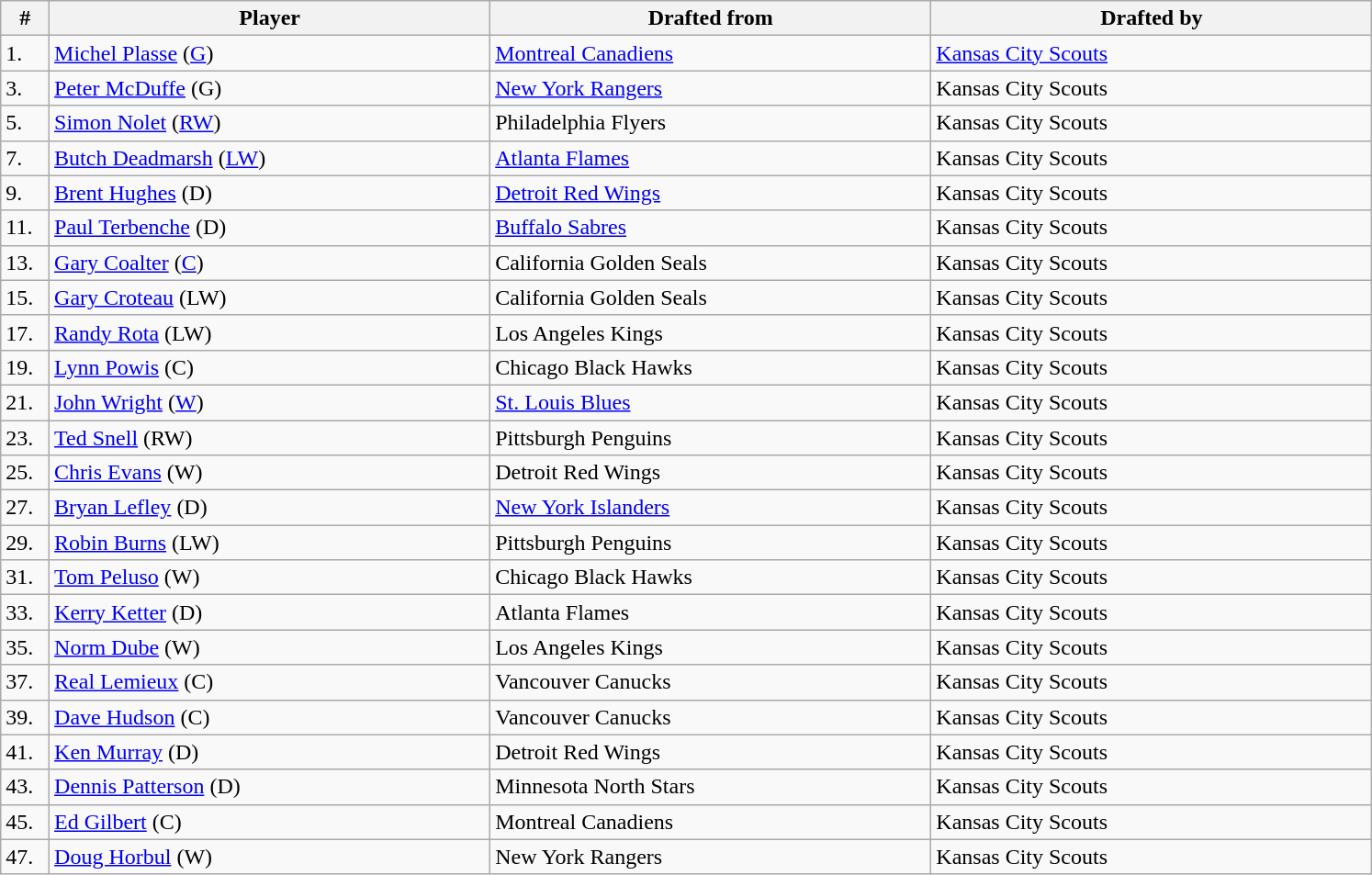<table class="wikitable">
<tr>
<th bgcolor="#DDDDFF" width="2.75%">#</th>
<th bgcolor="#DDDDFF" width="25.0%">Player</th>
<th bgcolor="#DDDDFF" width="25.0%">Drafted from</th>
<th bgcolor="#DDDDFF" width="25.0%">Drafted by</th>
</tr>
<tr>
<td>1.</td>
<td><a href='#'>Michel Plasse</a> (<a href='#'>G</a>)</td>
<td><a href='#'>Montreal Canadiens</a></td>
<td><a href='#'>Kansas City Scouts</a></td>
</tr>
<tr>
<td>3.</td>
<td><a href='#'>Peter McDuffe</a> (G)</td>
<td><a href='#'>New York Rangers</a></td>
<td>Kansas City Scouts</td>
</tr>
<tr>
<td>5.</td>
<td><a href='#'>Simon Nolet</a> (<a href='#'>RW</a>)</td>
<td>Philadelphia Flyers</td>
<td>Kansas City Scouts</td>
</tr>
<tr>
<td>7.</td>
<td><a href='#'>Butch Deadmarsh</a> (<a href='#'>LW</a>)</td>
<td><a href='#'>Atlanta Flames</a></td>
<td>Kansas City Scouts</td>
</tr>
<tr>
<td>9.</td>
<td><a href='#'>Brent Hughes</a> (D)</td>
<td><a href='#'>Detroit Red Wings</a></td>
<td>Kansas City Scouts</td>
</tr>
<tr>
<td>11.</td>
<td><a href='#'>Paul Terbenche</a> (D)</td>
<td><a href='#'>Buffalo Sabres</a></td>
<td>Kansas City Scouts</td>
</tr>
<tr>
<td>13.</td>
<td><a href='#'>Gary Coalter</a> (<a href='#'>C</a>)</td>
<td>California Golden Seals</td>
<td>Kansas City Scouts</td>
</tr>
<tr>
<td>15.</td>
<td><a href='#'>Gary Croteau</a> (LW)</td>
<td>California Golden Seals</td>
<td>Kansas City Scouts</td>
</tr>
<tr>
<td>17.</td>
<td><a href='#'>Randy Rota</a> (LW)</td>
<td>Los Angeles Kings</td>
<td>Kansas City Scouts</td>
</tr>
<tr>
<td>19.</td>
<td><a href='#'>Lynn Powis</a> (C)</td>
<td>Chicago Black Hawks</td>
<td>Kansas City Scouts</td>
</tr>
<tr>
<td>21.</td>
<td><a href='#'>John Wright</a> (<a href='#'>W</a>)</td>
<td><a href='#'>St. Louis Blues</a></td>
<td>Kansas City Scouts</td>
</tr>
<tr>
<td>23.</td>
<td><a href='#'>Ted Snell</a> (RW)</td>
<td>Pittsburgh Penguins</td>
<td>Kansas City Scouts</td>
</tr>
<tr>
<td>25.</td>
<td><a href='#'>Chris Evans</a> (W)</td>
<td>Detroit Red Wings</td>
<td>Kansas City Scouts</td>
</tr>
<tr>
<td>27.</td>
<td><a href='#'>Bryan Lefley</a> (D)</td>
<td><a href='#'>New York Islanders</a></td>
<td>Kansas City Scouts</td>
</tr>
<tr>
<td>29.</td>
<td><a href='#'>Robin Burns</a> (LW)</td>
<td>Pittsburgh Penguins</td>
<td>Kansas City Scouts</td>
</tr>
<tr>
<td>31.</td>
<td><a href='#'>Tom Peluso</a> (W)</td>
<td>Chicago Black Hawks</td>
<td>Kansas City Scouts</td>
</tr>
<tr>
<td>33.</td>
<td><a href='#'>Kerry Ketter</a> (D)</td>
<td>Atlanta Flames</td>
<td>Kansas City Scouts</td>
</tr>
<tr>
<td>35.</td>
<td><a href='#'>Norm Dube</a> (W)</td>
<td>Los Angeles Kings</td>
<td>Kansas City Scouts</td>
</tr>
<tr>
<td>37.</td>
<td><a href='#'>Real Lemieux</a> (C)</td>
<td>Vancouver Canucks</td>
<td>Kansas City Scouts</td>
</tr>
<tr>
<td>39.</td>
<td><a href='#'>Dave Hudson</a> (C)</td>
<td>Vancouver Canucks</td>
<td>Kansas City Scouts</td>
</tr>
<tr>
<td>41.</td>
<td><a href='#'>Ken Murray</a> (D)</td>
<td>Detroit Red Wings</td>
<td>Kansas City Scouts</td>
</tr>
<tr>
<td>43.</td>
<td><a href='#'>Dennis Patterson</a> (D)</td>
<td>Minnesota North Stars</td>
<td>Kansas City Scouts</td>
</tr>
<tr>
<td>45.</td>
<td><a href='#'>Ed Gilbert</a> (C)</td>
<td>Montreal Canadiens</td>
<td>Kansas City Scouts</td>
</tr>
<tr>
<td>47.</td>
<td><a href='#'>Doug Horbul</a> (W)</td>
<td>New York Rangers</td>
<td>Kansas City Scouts</td>
</tr>
</table>
